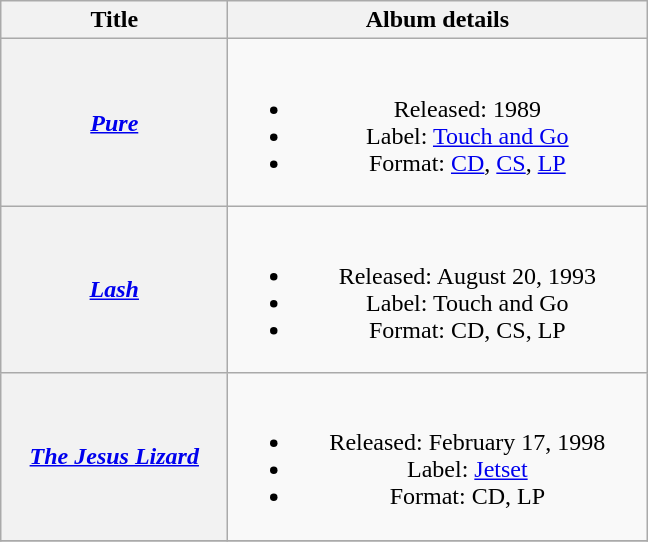<table class="wikitable plainrowheaders" style="text-align:center;">
<tr>
<th scope="col" rowspan="1" style="width:9em;">Title</th>
<th scope="col" rowspan="1" style="width:17em;">Album details</th>
</tr>
<tr>
<th scope="row"><em><a href='#'>Pure</a></em></th>
<td><br><ul><li>Released: 1989</li><li>Label: <a href='#'>Touch and Go</a></li><li>Format: <a href='#'>CD</a>, <a href='#'>CS</a>, <a href='#'>LP</a></li></ul></td>
</tr>
<tr>
<th scope="row"><em><a href='#'>Lash</a></em></th>
<td><br><ul><li>Released: August 20, 1993</li><li>Label: Touch and Go</li><li>Format: CD, CS, LP</li></ul></td>
</tr>
<tr>
<th scope="row"><em><a href='#'>The Jesus Lizard</a></em></th>
<td><br><ul><li>Released: February 17, 1998</li><li>Label: <a href='#'>Jetset</a></li><li>Format: CD, LP</li></ul></td>
</tr>
<tr>
</tr>
</table>
